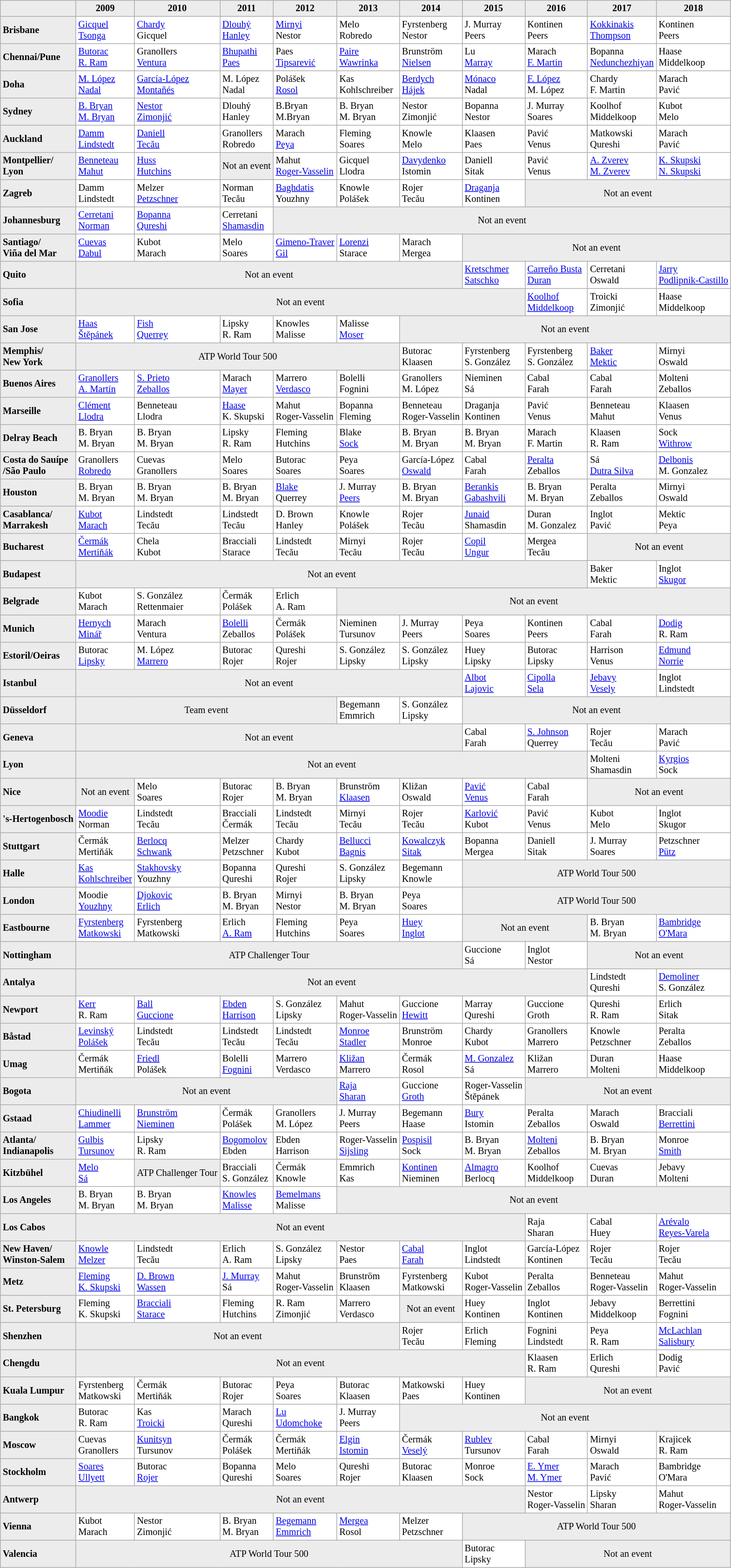<table cellpadding="3" cellspacing="0" border="1" style="font-size: 85%; border: #aaa solid 1px; border-collapse: collapse;">
<tr style="background:#ececec;">
<th></th>
<th>2009</th>
<th>2010</th>
<th>2011</th>
<th>2012</th>
<th>2013</th>
<th>2014</th>
<th>2015</th>
<th>2016</th>
<th>2017</th>
<th>2018</th>
</tr>
<tr>
<td style="background:#ececec; text-align:left;"><strong>Brisbane</strong></td>
<td> <a href='#'>Gicquel</a> <br> <a href='#'>Tsonga</a></td>
<td> <a href='#'>Chardy</a> <br> Gicquel</td>
<td> <a href='#'>Dlouhý</a> <br> <a href='#'>Hanley</a></td>
<td> <a href='#'>Mirnyi</a> <br> Nestor</td>
<td> Melo <br> Robredo</td>
<td> Fyrstenberg <br> Nestor</td>
<td> J. Murray <br> Peers</td>
<td>  Kontinen <br>  Peers</td>
<td> <a href='#'>Kokkinakis</a> <br> <a href='#'>Thompson</a></td>
<td> Kontinen <br> Peers</td>
</tr>
<tr>
<td style="background:#ececec; text-align:left;"><strong>Chennai/Pune</strong></td>
<td> <a href='#'>Butorac</a> <br> <a href='#'>R. Ram</a></td>
<td> Granollers <br> <a href='#'>Ventura</a></td>
<td> <a href='#'>Bhupathi</a> <br> <a href='#'>Paes</a></td>
<td> Paes <br> <a href='#'>Tipsarević</a></td>
<td> <a href='#'>Paire</a> <br> <a href='#'>Wawrinka</a></td>
<td> Brunström <br> <a href='#'>Nielsen</a></td>
<td> Lu <br> <a href='#'>Marray</a></td>
<td> Marach <br> <a href='#'>F. Martin</a></td>
<td> Bopanna <br> <a href='#'>Nedunchezhiyan</a></td>
<td> Haase <br> Middelkoop</td>
</tr>
<tr>
<td style="background:#ececec; text-align:left;"><strong>Doha</strong></td>
<td> <a href='#'>M. López</a> <br> <a href='#'>Nadal</a></td>
<td> <a href='#'>García-López</a> <br> <a href='#'>Montañés</a></td>
<td> M. López <br> Nadal</td>
<td> Polášek <br> <a href='#'>Rosol</a></td>
<td> Kas <br> Kohlschreiber</td>
<td> <a href='#'>Berdych</a> <br> <a href='#'>Hájek</a></td>
<td> <a href='#'>Mónaco</a> <br> Nadal</td>
<td> <a href='#'>F. López</a> <br> M. López</td>
<td> Chardy <br> F. Martin</td>
<td> Marach <br> Pavić</td>
</tr>
<tr>
<td style="background:#ececec; text-align:left;"><strong>Sydney</strong></td>
<td> <a href='#'>B. Bryan</a> <br> <a href='#'>M. Bryan</a></td>
<td> <a href='#'>Nestor</a> <br> <a href='#'>Zimonjić</a></td>
<td> Dlouhý <br> Hanley</td>
<td> B.Bryan <br> M.Bryan</td>
<td> B. Bryan <br> M. Bryan</td>
<td> Nestor <br> Zimonjić</td>
<td> Bopanna <br> Nestor</td>
<td>  J. Murray <br> Soares</td>
<td>  Koolhof <br> Middelkoop</td>
<td>  Kubot <br> Melo</td>
</tr>
<tr>
<td style="background:#ececec; text-align:left;"><strong>Auckland</strong></td>
<td> <a href='#'>Damm</a> <br> <a href='#'>Lindstedt</a></td>
<td> <a href='#'>Daniell</a> <br> <a href='#'>Tecău</a></td>
<td> Granollers <br> Robredo</td>
<td> Marach <br> <a href='#'>Peya</a></td>
<td> Fleming <br> Soares</td>
<td> Knowle <br> Melo</td>
<td> Klaasen <br> Paes</td>
<td>  Pavić <br> Venus</td>
<td>  Matkowski <br> Qureshi</td>
<td>  Marach <br> Pavić</td>
</tr>
<tr>
<td style="background:#ececec; text-align:left;"><strong>Montpellier/<br>Lyon</strong></td>
<td> <a href='#'>Benneteau</a> <br> <a href='#'>Mahut</a></td>
<td> <a href='#'>Huss</a> <br> <a href='#'>Hutchins</a></td>
<td style="background:#ececec; text-align:center;"><span>Not an event</span></td>
<td> Mahut <br> <a href='#'>Roger-Vasselin</a></td>
<td> Gicquel <br> Llodra</td>
<td> <a href='#'>Davydenko</a> <br> Istomin</td>
<td> Daniell <br> Sitak</td>
<td> Pavić <br> Venus</td>
<td> <a href='#'>A. Zverev</a> <br> <a href='#'>M. Zverev</a></td>
<td> <a href='#'>K. Skupski</a> <br> <a href='#'>N. Skupski</a></td>
</tr>
<tr>
<td style="background:#ececec; text-align:left;"><strong>Zagreb</strong></td>
<td> Damm <br> Lindstedt</td>
<td> Melzer <br> <a href='#'>Petzschner</a></td>
<td> Norman <br> Tecău</td>
<td> <a href='#'>Baghdatis</a> <br> Youzhny</td>
<td> Knowle <br> Polášek</td>
<td> Rojer <br> Tecău</td>
<td> <a href='#'>Draganja</a> <br> Kontinen</td>
<td colspan="3" style="background:#ececec; text-align:center;"><span>Not an event</span></td>
</tr>
<tr>
<td style="background:#ececec; text-align:left;"><strong>Johannesburg</strong></td>
<td> <a href='#'>Cerretani</a> <br> <a href='#'>Norman</a></td>
<td> <a href='#'>Bopanna</a> <br> <a href='#'>Qureshi</a></td>
<td> Cerretani <br> <a href='#'>Shamasdin</a></td>
<td colspan="7" style="background:#ececec; text-align:center;"><span>Not an event</span></td>
</tr>
<tr>
<td style="background:#ececec; text-align:left;"><strong>Santiago/<br>Viña del Mar</strong></td>
<td> <a href='#'>Cuevas</a> <br> <a href='#'>Dabul</a></td>
<td> Kubot <br> Marach</td>
<td> Melo <br> Soares</td>
<td> <a href='#'>Gimeno-Traver</a> <br> <a href='#'>Gil</a></td>
<td> <a href='#'>Lorenzi</a> <br> Starace</td>
<td> Marach <br> Mergea</td>
<td colspan="4" style="background:#ececec; text-align:center;"><span>Not an event</span></td>
</tr>
<tr>
<td style="background:#ececec; text-align:left;"><strong>Quito</strong></td>
<td colspan="6" style="background:#ececec; text-align:center;"><span> Not an event </span></td>
<td> <a href='#'>Kretschmer</a> <br> <a href='#'>Satschko</a></td>
<td> <a href='#'>Carreño Busta</a> <br> <a href='#'>Duran</a></td>
<td> Cerretani <br> Oswald</td>
<td> <a href='#'>Jarry</a> <br> <a href='#'>Podlipnik-Castillo</a></td>
</tr>
<tr>
<td style="background:#ececec; text-align:left;"><strong>Sofia</strong></td>
<td colspan="7" style="background:#ececec; text-align:center;"><span>Not an event</span></td>
<td> <a href='#'>Koolhof</a> <br> <a href='#'>Middelkoop</a></td>
<td> Troicki <br> Zimonjić</td>
<td>  Haase <br> Middelkoop</td>
</tr>
<tr>
<td style="background:#ececec; text-align:left;"><strong>San Jose</strong></td>
<td> <a href='#'>Haas</a> <br> <a href='#'>Štěpánek</a></td>
<td> <a href='#'>Fish</a> <br> <a href='#'>Querrey</a></td>
<td> Lipsky <br> R. Ram</td>
<td> Knowles <br> Malisse</td>
<td> Malisse <br> <a href='#'>Moser</a></td>
<td colspan="5" style="background:#ececec; text-align:center;"><span>Not an event</span></td>
</tr>
<tr>
<td style="background:#ececec; text-align:left;"><strong>Memphis/<br>New York</strong></td>
<td colspan="5" style="background:#ececec; text-align:center;"><span> ATP World Tour 500 </span></td>
<td> Butorac <br> Klaasen</td>
<td> Fyrstenberg <br> S. González</td>
<td>  Fyrstenberg <br> S. González</td>
<td> <a href='#'>Baker</a> <br> <a href='#'>Mektic</a></td>
<td> Mirnyi <br> Oswald</td>
</tr>
<tr>
<td style="background:#ececec; text-align:left;"><strong>Buenos Aires</strong></td>
<td> <a href='#'>Granollers</a> <br> <a href='#'>A. Martín</a></td>
<td> <a href='#'>S. Prieto</a> <br> <a href='#'>Zeballos</a></td>
<td> Marach <br> <a href='#'>Mayer</a></td>
<td> Marrero <br> <a href='#'>Verdasco</a></td>
<td> Bolelli <br> Fognini</td>
<td> Granollers <br> M. López</td>
<td> Nieminen <br> Sá</td>
<td>  Cabal <br> Farah</td>
<td>  Cabal <br> Farah</td>
<td>  Molteni <br> Zeballos</td>
</tr>
<tr>
<td style="background:#ececec; text-align:left;"><strong>Marseille</strong></td>
<td> <a href='#'>Clément</a> <br> <a href='#'>Llodra</a></td>
<td> Benneteau <br> Llodra</td>
<td> <a href='#'>Haase</a> <br> K. Skupski</td>
<td> Mahut <br> Roger-Vasselin</td>
<td> Bopanna <br> Fleming</td>
<td> Benneteau <br> Roger-Vasselin</td>
<td> Draganja <br> Kontinen</td>
<td>  Pavić <br> Venus</td>
<td>  Benneteau <br> Mahut</td>
<td>  Klaasen <br> Venus</td>
</tr>
<tr>
<td style="background:#ececec; text-align:left;"><strong>Delray Beach</strong></td>
<td> B. Bryan <br> M. Bryan</td>
<td> B. Bryan <br> M. Bryan</td>
<td> Lipsky <br> R. Ram</td>
<td> Fleming <br> Hutchins</td>
<td> Blake <br> <a href='#'>Sock</a></td>
<td> B. Bryan <br> M. Bryan</td>
<td> B. Bryan <br> M. Bryan</td>
<td>  Marach <br> F. Martin</td>
<td>  Klaasen <br> R. Ram</td>
<td> Sock <br> <a href='#'>Withrow</a></td>
</tr>
<tr>
<td style="background:#ececec; text-align:left;"><strong>Costa do Sauípe<br>/São Paulo</strong></td>
<td> Granollers <br> <a href='#'>Robredo</a></td>
<td> Cuevas <br> Granollers</td>
<td> Melo <br> Soares</td>
<td> Butorac <br> Soares</td>
<td> Peya <br> Soares</td>
<td> García-López <br> <a href='#'>Oswald</a></td>
<td> Cabal <br> Farah</td>
<td> <a href='#'>Peralta</a> <br> Zeballos</td>
<td> Sá <br> <a href='#'>Dutra Silva</a></td>
<td> <a href='#'>Delbonis</a> <br> M. Gonzalez</td>
</tr>
<tr>
<td style="background:#ececec; text-align:left;"><strong>Houston</strong></td>
<td> B. Bryan <br> M. Bryan</td>
<td> B. Bryan <br> M. Bryan</td>
<td> B. Bryan <br> M. Bryan</td>
<td> <a href='#'>Blake</a> <br> Querrey</td>
<td> J. Murray <br> <a href='#'>Peers</a></td>
<td> B. Bryan <br> M. Bryan</td>
<td> <a href='#'>Berankis</a> <br> <a href='#'>Gabashvili</a></td>
<td> B. Bryan <br> M. Bryan</td>
<td>  Peralta <br> Zeballos</td>
<td>  Mirnyi <br> Oswald</td>
</tr>
<tr>
<td style="background:#ececec; text-align:left;"><strong>Casablanca/<br>Marrakesh</strong></td>
<td> <a href='#'>Kubot</a> <br> <a href='#'>Marach</a></td>
<td> Lindstedt <br> Tecău</td>
<td> Lindstedt <br> Tecău</td>
<td> D. Brown <br> Hanley</td>
<td> Knowle <br> Polášek</td>
<td> Rojer <br> Tecău</td>
<td> <a href='#'>Junaid</a> <br> Shamasdin</td>
<td> Duran <br> M. Gonzalez</td>
<td>  Inglot <br> Pavić</td>
<td>  Mektic <br> Peya</td>
</tr>
<tr>
<td style="background:#ececec; text-align:left;"><strong>Bucharest</strong></td>
<td> <a href='#'>Čermák</a> <br> <a href='#'>Mertiňák</a></td>
<td> Chela <br> Kubot</td>
<td> Bracciali <br> Starace</td>
<td> Lindstedt <br> Tecău</td>
<td> Mirnyi <br> Tecău</td>
<td> Rojer <br> Tecău</td>
<td> <a href='#'>Copil</a> <br> <a href='#'>Ungur</a></td>
<td> Mergea <br> Tecău</td>
<td colspan="2" style="background:#ececec; text-align:center;"><span>Not an event</span></td>
</tr>
<tr>
<td style="background:#ececec; text-align:left;"><strong>Budapest</strong></td>
<td colspan="8" style="background:#ececec; text-align:center;"><span>Not an event</span></td>
<td>  Baker <br> Mektic</td>
<td> Inglot <br> <a href='#'>Skugor</a></td>
</tr>
<tr>
<td style="background:#ececec; text-align:left;"><strong>Belgrade</strong></td>
<td> Kubot <br> Marach</td>
<td> S. González <br> Rettenmaier</td>
<td> Čermák <br> Polášek</td>
<td> Erlich <br> A. Ram</td>
<td colspan="6" style="background:#ececec; text-align:center;"><span>Not an event</span></td>
</tr>
<tr>
<td style="background:#ececec; text-align:left;"><strong>Munich</strong></td>
<td> <a href='#'>Hernych</a> <br> <a href='#'>Minář</a></td>
<td> Marach <br> Ventura</td>
<td> <a href='#'>Bolelli</a> <br> Zeballos</td>
<td> Čermák <br> Polášek</td>
<td> Nieminen <br> Tursunov</td>
<td> J. Murray <br> Peers</td>
<td> Peya <br> Soares</td>
<td>  Kontinen <br> Peers</td>
<td>  Cabal <br> Farah</td>
<td> <a href='#'>Dodig</a> <br> R. Ram</td>
</tr>
<tr>
<td style="background:#ececec; text-align:left;"><strong>Estoril/Oeiras</strong></td>
<td> Butorac <br> <a href='#'>Lipsky</a></td>
<td> M. López <br> <a href='#'>Marrero</a></td>
<td> Butorac <br> Rojer</td>
<td> Qureshi <br> Rojer</td>
<td> S. González <br> Lipsky</td>
<td> S. González <br> Lipsky</td>
<td> Huey <br> Lipsky</td>
<td>  Butorac <br> Lipsky</td>
<td>  Harrison <br> Venus</td>
<td> <a href='#'>Edmund</a> <br> <a href='#'>Norrie</a></td>
</tr>
<tr>
<td style="background:#ececec; text-align:left;"><strong>Istanbul</strong></td>
<td colspan="6" style="background:#ececec; text-align:center;"><span>Not an event</span></td>
<td> <a href='#'>Albot</a> <br> <a href='#'>Lajovic</a></td>
<td> <a href='#'>Cipolla</a> <br> <a href='#'>Sela</a></td>
<td> <a href='#'>Jebavy</a> <br> <a href='#'>Vesely</a></td>
<td> Inglot <br> Lindstedt</td>
</tr>
<tr>
<td style="background:#ececec; text-align:left;"><strong>Düsseldorf</strong></td>
<td colspan="4" style="background:#ececec; text-align:center;"><span>Team event</span></td>
<td> Begemann <br> Emmrich</td>
<td> S. González <br> Lipsky</td>
<td colspan="4" style="background:#ececec; text-align:center;"><span>Not an event</span></td>
</tr>
<tr>
<td style="background:#ececec; text-align:left;"><strong>Geneva</strong></td>
<td colspan="6" style="background:#ececec; text-align:center;"><span>Not an event</span></td>
<td> Cabal <br> Farah</td>
<td> <a href='#'>S. Johnson</a> <br> Querrey</td>
<td> Rojer <br> Tecău</td>
<td>  Marach <br> Pavić</td>
</tr>
<tr>
<td style="background:#ececec; text-align:left;"><strong>Lyon</strong></td>
<td colspan="8" style="background:#ececec; text-align:center;"><span>Not an event</span></td>
<td>  Molteni <br> Shamasdin</td>
<td> <a href='#'>Kyrgios</a> <br> Sock</td>
</tr>
<tr>
<td style="background:#ececec; text-align:left;"><strong>Nice</strong></td>
<td style="background:#ececec; text-align:center;"><span>Not an event</span></td>
<td> Melo <br> Soares</td>
<td> Butorac <br> Rojer</td>
<td> B. Bryan <br> M. Bryan</td>
<td> Brunström <br> <a href='#'>Klaasen</a></td>
<td> Kližan <br> Oswald</td>
<td> <a href='#'>Pavić</a> <br> <a href='#'>Venus</a></td>
<td> Cabal <br> Farah</td>
<td colspan="2" style="background:#ececec; text-align:center;"><span>Not an event</span></td>
</tr>
<tr>
<td style="background:#ececec; text-align:left;"><strong>'s-Hertogenbosch</strong></td>
<td> <a href='#'>Moodie</a> <br> Norman</td>
<td> Lindstedt <br> Tecău</td>
<td> Bracciali <br> Čermák</td>
<td> Lindstedt <br> Tecău</td>
<td> Mirnyi <br> Tecău</td>
<td> Rojer <br> Tecău</td>
<td> <a href='#'>Karlović</a> <br> Kubot</td>
<td> Pavić <br> Venus</td>
<td>  Kubot <br> Melo</td>
<td>  Inglot <br> Skugor</td>
</tr>
<tr>
<td style="background:#ececec; text-align:left;"><strong>Stuttgart</strong></td>
<td> Čermák <br> Mertiňák</td>
<td> <a href='#'>Berlocq</a> <br> <a href='#'>Schwank</a></td>
<td> Melzer <br> Petzschner</td>
<td> Chardy <br> Kubot</td>
<td> <a href='#'>Bellucci</a> <br> <a href='#'>Bagnis</a></td>
<td> <a href='#'>Kowalczyk</a> <br> <a href='#'>Sitak</a></td>
<td> Bopanna <br> Mergea</td>
<td>  Daniell <br> Sitak</td>
<td>  J. Murray <br> Soares</td>
<td> Petzschner <br> <a href='#'>Pütz</a></td>
</tr>
<tr>
<td style="background:#ececec; text-align:left;"><strong>Halle</strong></td>
<td> <a href='#'>Kas</a> <br> <a href='#'>Kohlschreiber</a></td>
<td> <a href='#'>Stakhovsky</a> <br> Youzhny</td>
<td> Bopanna <br> Qureshi</td>
<td> Qureshi <br> Rojer</td>
<td> S. González <br> Lipsky</td>
<td> Begemann <br> Knowle</td>
<td colspan="4" style="background:#ececec; text-align:center;"><span>ATP World Tour 500</span></td>
</tr>
<tr>
<td style="background:#ececec; text-align:left;"><strong>London</strong></td>
<td> Moodie <br> <a href='#'>Youzhny</a></td>
<td> <a href='#'>Djokovic</a> <br> <a href='#'>Erlich</a></td>
<td> B. Bryan <br> M. Bryan</td>
<td> Mirnyi <br> Nestor</td>
<td> B. Bryan <br> M. Bryan</td>
<td> Peya <br> Soares</td>
<td colspan="4" style="background:#ececec; text-align:center;"><span>ATP World Tour 500</span></td>
</tr>
<tr>
<td style="background:#ececec; text-align:left;"><strong>Eastbourne</strong></td>
<td> <a href='#'>Fyrstenberg</a> <br> <a href='#'>Matkowski</a></td>
<td> Fyrstenberg <br> Matkowski</td>
<td> Erlich <br> <a href='#'>A. Ram</a></td>
<td> Fleming <br> Hutchins</td>
<td> Peya <br> Soares</td>
<td> <a href='#'>Huey</a> <br> <a href='#'>Inglot</a></td>
<td colspan="2" style="background:#ececec; text-align:center;"><span>Not an event</span></td>
<td>  B. Bryan <br> M. Bryan</td>
<td> <a href='#'>Bambridge</a> <br> <a href='#'>O'Mara</a></td>
</tr>
<tr>
<td style="background:#ececec; text-align:left;"><strong>Nottingham</strong></td>
<td colspan="6" style="background:#ececec; text-align:center;"><span>ATP Challenger Tour</span></td>
<td>  Guccione <br> Sá</td>
<td>  Inglot <br> Nestor</td>
<td colspan="2" style="background:#ececec; text-align:center;"><span>Not an event</span></td>
</tr>
<tr>
<td style="background:#ececec; text-align:left;"><strong>Antalya</strong></td>
<td colspan="8" style="background:#ececec; text-align:center;"><span>Not an event</span></td>
<td>  Lindstedt <br> Qureshi</td>
<td> <a href='#'>Demoliner</a> <br> S. González</td>
</tr>
<tr>
<td style="background:#ececec; text-align:left;"><strong>Newport</strong></td>
<td> <a href='#'>Kerr</a> <br> R. Ram</td>
<td> <a href='#'>Ball</a> <br> <a href='#'>Guccione</a></td>
<td> <a href='#'>Ebden</a> <br> <a href='#'>Harrison</a></td>
<td> S. González <br>  Lipsky</td>
<td> Mahut <br> Roger-Vasselin</td>
<td> Guccione <br> <a href='#'>Hewitt</a></td>
<td> Marray <br> Qureshi</td>
<td> Guccione <br> Groth</td>
<td> Qureshi <br> R. Ram</td>
<td> Erlich <br> Sitak</td>
</tr>
<tr>
<td style="background:#ececec; text-align:left;"><strong>Båstad</strong></td>
<td> <a href='#'>Levinský</a> <br> <a href='#'>Polášek</a></td>
<td> Lindstedt <br> Tecău</td>
<td> Lindstedt <br> Tecău</td>
<td> Lindstedt <br> Tecău</td>
<td> <a href='#'>Monroe</a> <br> <a href='#'>Stadler</a></td>
<td> Brunström <br> Monroe</td>
<td> Chardy <br> Kubot</td>
<td> Granollers <br> Marrero</td>
<td> Knowle <br> Petzschner</td>
<td> Peralta <br> Zeballos</td>
</tr>
<tr>
<td style="background:#ececec; text-align:left;"><strong>Umag</strong></td>
<td> Čermák <br> Mertiňák</td>
<td> <a href='#'>Friedl</a> <br> Polášek</td>
<td> Bolelli <br> <a href='#'>Fognini</a></td>
<td> Marrero <br> Verdasco</td>
<td> <a href='#'>Kližan</a> <br> Marrero</td>
<td> Čermák <br> Rosol</td>
<td> <a href='#'>M. Gonzalez</a> <br> Sá</td>
<td> Kližan <br> Marrero</td>
<td> Duran <br> Molteni</td>
<td> Haase <br> Middelkoop</td>
</tr>
<tr>
<td style="background:#ececec; text-align:left;"><strong>Bogota</strong></td>
<td colspan="4" style="background:#ececec; text-align:center;"><span>Not an event</span></td>
<td> <a href='#'>Raja</a> <br> <a href='#'>Sharan</a></td>
<td> Guccione<br> <a href='#'>Groth</a></td>
<td> Roger-Vasselin <br> Štěpánek</td>
<td colspan="3" style="background:#ececec; text-align:center;"><span>Not an event</span></td>
</tr>
<tr>
<td style="background:#ececec; text-align:left;"><strong>Gstaad</strong></td>
<td> <a href='#'>Chiudinelli</a> <br> <a href='#'>Lammer</a></td>
<td> <a href='#'>Brunström</a> <br> <a href='#'>Nieminen</a></td>
<td> Čermák <br> Polášek</td>
<td> Granollers <br> M. López</td>
<td> J. Murray <br> Peers</td>
<td> Begemann <br> Haase</td>
<td> <a href='#'>Bury</a> <br> Istomin</td>
<td> Peralta <br> Zeballos</td>
<td> Marach <br> Oswald</td>
<td> Bracciali <br> <a href='#'>Berrettini</a></td>
</tr>
<tr>
<td style="background:#ececec; text-align:left;"><strong>Atlanta/<br>Indianapolis</strong></td>
<td> <a href='#'>Gulbis</a> <br> <a href='#'>Tursunov</a></td>
<td> Lipsky <br> R. Ram</td>
<td> <a href='#'>Bogomolov</a> <br> Ebden</td>
<td> Ebden <br> Harrison</td>
<td> Roger-Vasselin <br> <a href='#'>Sijsling</a></td>
<td> <a href='#'>Pospisil</a> <br> Sock</td>
<td> B. Bryan <br> M. Bryan</td>
<td> <a href='#'>Molteni</a> <br> Zeballos</td>
<td> B. Bryan <br> M. Bryan</td>
<td> Monroe <br> <a href='#'>Smith</a></td>
</tr>
<tr>
<td style="background:#ececec; text-align:left;"><strong>Kitzbühel</strong></td>
<td> <a href='#'>Melo</a> <br> <a href='#'>Sá</a></td>
<td style="background:#ececec; text-align:center;"><span>ATP Challenger Tour</span></td>
<td> Bracciali <br> S. González</td>
<td> Čermák <br> Knowle</td>
<td> Emmrich <br> Kas</td>
<td> <a href='#'>Kontinen</a> <br> Nieminen</td>
<td> <a href='#'>Almagro</a> <br> Berlocq</td>
<td> Koolhof <br> Middelkoop</td>
<td>  Cuevas <br> Duran</td>
<td>  Jebavy <br> Molteni</td>
</tr>
<tr>
<td style="background:#ececec; text-align:left;"><strong>Los Angeles</strong></td>
<td> B. Bryan <br> M. Bryan</td>
<td> B. Bryan <br> M. Bryan</td>
<td> <a href='#'>Knowles</a> <br> <a href='#'>Malisse</a></td>
<td> <a href='#'>Bemelmans</a> <br> Malisse</td>
<td colspan="6" style="background:#ececec; text-align:center;"><span>Not an event</span></td>
</tr>
<tr>
<td style="background:#ececec; text-align:left;"><strong>Los Cabos</strong></td>
<td colspan="7" style="background:#ececec; text-align:center;"><span>Not an event</span></td>
<td>  Raja <br> Sharan</td>
<td>  Cabal <br> Huey</td>
<td> <a href='#'>Arévalo</a><br> <a href='#'>Reyes-Varela</a></td>
</tr>
<tr>
<td style="background:#ececec; text-align:left;"><strong>New Haven/<br>Winston-Salem</strong></td>
<td> <a href='#'>Knowle</a> <br> <a href='#'>Melzer</a></td>
<td> Lindstedt <br> Tecău</td>
<td> Erlich <br> A. Ram</td>
<td> S. González <br> Lipsky</td>
<td> Nestor <br> Paes</td>
<td> <a href='#'>Cabal</a> <br> <a href='#'>Farah</a></td>
<td> Inglot <br> Lindstedt</td>
<td>  García-López <br> Kontinen</td>
<td>  Rojer <br> Tecău</td>
<td> Rojer <br> Tecău</td>
</tr>
<tr>
<td style="background:#ececec; text-align:left;"><strong>Metz</strong></td>
<td> <a href='#'>Fleming</a> <br> <a href='#'>K. Skupski</a></td>
<td> <a href='#'>D. Brown</a> <br> <a href='#'>Wassen</a></td>
<td> <a href='#'>J. Murray</a> <br> Sá</td>
<td> Mahut <br> Roger-Vasselin</td>
<td> Brunström <br> Klaasen</td>
<td> Fyrstenberg <br> Matkowski</td>
<td> Kubot <br> Roger-Vasselin</td>
<td>  Peralta <br> Zeballos</td>
<td>  Benneteau <br> Roger-Vasselin</td>
<td>  Mahut <br> Roger-Vasselin</td>
</tr>
<tr>
<td style="background:#ececec; text-align:left;"><strong>St. Petersburg</strong></td>
<td> Fleming <br> K. Skupski</td>
<td> <a href='#'>Bracciali</a> <br> <a href='#'>Starace</a></td>
<td> Fleming <br> Hutchins</td>
<td> R. Ram <br> Zimonjić</td>
<td> Marrero <br> Verdasco</td>
<td style="background:#ececec; text-align:center;"><span>Not an event</span></td>
<td> Huey <br> Kontinen</td>
<td>  Inglot <br> Kontinen</td>
<td>  Jebavy <br> Middelkoop</td>
<td>  Berrettini <br> Fognini</td>
</tr>
<tr>
<td style="background:#ececec; text-align:left;"><strong>Shenzhen</strong></td>
<td colspan="5" style="background:#ececec; text-align:center;"><span>Not an event</span></td>
<td> Rojer <br> Tecău</td>
<td> Erlich <br> Fleming</td>
<td>  Fognini <br> Lindstedt</td>
<td>  Peya <br> R. Ram</td>
<td> <a href='#'>McLachlan</a> <br> <a href='#'>Salisbury</a></td>
</tr>
<tr>
<td style="background:#ececec; text-align:left;"><strong>Chengdu</strong></td>
<td colspan="7" style="background:#ececec; text-align:center;"><span>Not an event</span></td>
<td>  Klaasen <br> R. Ram</td>
<td>  Erlich <br> Qureshi</td>
<td>  Dodig <br> Pavić</td>
</tr>
<tr>
<td style="background:#ececec; text-align:left;"><strong>Kuala Lumpur</strong></td>
<td> Fyrstenberg <br> Matkowski</td>
<td> Čermák <br> Mertiňák</td>
<td> Butorac <br> Rojer</td>
<td> Peya <br> Soares</td>
<td> Butorac <br> Klaasen</td>
<td> Matkowski <br> Paes</td>
<td> Huey <br> Kontinen</td>
<td colspan="3" style="background:#ececec; text-align:center;"><span>Not an event</span></td>
</tr>
<tr>
<td style="background:#ececec; text-align:left;"><strong>Bangkok</strong></td>
<td> Butorac <br> R. Ram</td>
<td> Kas <br> <a href='#'>Troicki</a></td>
<td> Marach <br> Qureshi</td>
<td> <a href='#'>Lu</a> <br> <a href='#'>Udomchoke</a></td>
<td> J. Murray <br> Peers</td>
<td colspan="5" style="background:#ececec; text-align:center;"><span>Not an event</span></td>
</tr>
<tr>
<td style="background:#ececec; text-align:left;"><strong>Moscow</strong></td>
<td> Cuevas <br> Granollers</td>
<td> <a href='#'>Kunitsyn</a> <br> Tursunov</td>
<td> Čermák <br> Polášek</td>
<td> Čermák <br> Mertiňák</td>
<td> <a href='#'>Elgin</a> <br> <a href='#'>Istomin</a></td>
<td> Čermák <br> <a href='#'>Veselý</a></td>
<td> <a href='#'>Rublev</a> <br> Tursunov</td>
<td> Cabal <br> Farah</td>
<td>  Mirnyi <br> Oswald</td>
<td>  Krajicek <br> R. Ram</td>
</tr>
<tr>
<td style="background:#ececec; text-align:left;"><strong>Stockholm</strong></td>
<td> <a href='#'>Soares</a> <br> <a href='#'>Ullyett</a></td>
<td> Butorac <br> <a href='#'>Rojer</a></td>
<td> Bopanna <br> Qureshi</td>
<td> Melo <br> Soares</td>
<td> Qureshi <br> Rojer</td>
<td> Butorac <br> Klaasen</td>
<td> Monroe <br> Sock</td>
<td> <a href='#'>E. Ymer</a> <br> <a href='#'>M. Ymer</a></td>
<td> Marach <br> Pavić</td>
<td>  Bambridge <br> O'Mara</td>
</tr>
<tr>
<td style="background:#ececec; text-align:left;"><strong>Antwerp</strong></td>
<td colspan="7" style="background:#ececec; text-align:center;"><span>Not an event</span></td>
<td> Nestor <br> Roger-Vasselin</td>
<td>  Lipsky <br> Sharan</td>
<td>  Mahut <br> Roger-Vasselin</td>
</tr>
<tr>
<td style="background:#ececec; text-align:left;"><strong>Vienna</strong></td>
<td> Kubot <br> Marach</td>
<td> Nestor <br> Zimonjić</td>
<td> B. Bryan <br> M. Bryan</td>
<td> <a href='#'>Begemann</a> <br> <a href='#'>Emmrich</a></td>
<td> <a href='#'>Mergea</a> <br> Rosol</td>
<td> Melzer <br> Petzschner</td>
<td colspan="4" style="background:#ececec; text-align:center;"><span>ATP World Tour 500</span></td>
</tr>
<tr>
<td style="background:#ececec; text-align:left;"><strong>Valencia</strong></td>
<td colspan="6" style="background:#ececec; text-align:center;"><span>ATP World Tour 500</span></td>
<td> Butorac <br> Lipsky</td>
<td colspan="3" style="background:#ececec; text-align:center;"><span>Not an event</span></td>
</tr>
</table>
